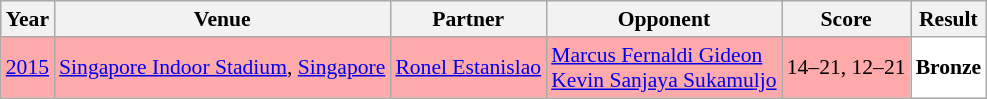<table class="sortable wikitable" style="font-size: 90%;">
<tr>
<th>Year</th>
<th>Venue</th>
<th>Partner</th>
<th>Opponent</th>
<th>Score</th>
<th>Result</th>
</tr>
<tr style="background:#FFAAAA">
<td align="center"><a href='#'>2015</a></td>
<td align="left"><a href='#'>Singapore Indoor Stadium</a>, <a href='#'>Singapore</a></td>
<td align="left"> <a href='#'>Ronel Estanislao</a></td>
<td align="left"> <a href='#'>Marcus Fernaldi Gideon</a> <br>  <a href='#'>Kevin Sanjaya Sukamuljo</a></td>
<td align="left">14–21, 12–21</td>
<td style="text-align:left; background:white"> <strong>Bronze</strong></td>
</tr>
</table>
